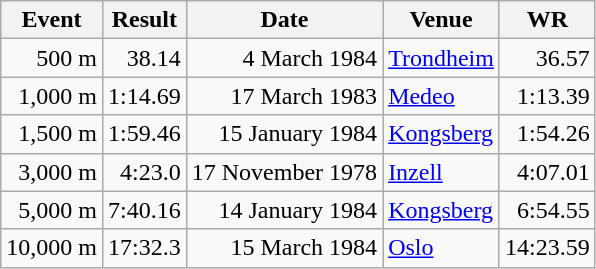<table class="wikitable">
<tr>
<th>Event</th>
<th>Result</th>
<th>Date</th>
<th>Venue</th>
<th>WR</th>
</tr>
<tr align="right">
<td>500 m</td>
<td>38.14</td>
<td>4 March 1984</td>
<td align="left"><a href='#'>Trondheim</a></td>
<td>36.57</td>
</tr>
<tr align="right">
<td>1,000 m</td>
<td>1:14.69</td>
<td>17 March 1983</td>
<td align="left"><a href='#'>Medeo</a></td>
<td>1:13.39</td>
</tr>
<tr align="right">
<td>1,500 m</td>
<td>1:59.46</td>
<td>15 January 1984</td>
<td align="left"><a href='#'>Kongsberg</a></td>
<td>1:54.26</td>
</tr>
<tr align="right">
<td>3,000 m</td>
<td>4:23.0</td>
<td>17 November 1978</td>
<td align="left"><a href='#'>Inzell</a></td>
<td>4:07.01</td>
</tr>
<tr align="right">
<td>5,000 m</td>
<td>7:40.16</td>
<td>14 January 1984</td>
<td align="left"><a href='#'>Kongsberg</a></td>
<td>6:54.55</td>
</tr>
<tr align="right">
<td>10,000 m</td>
<td>17:32.3</td>
<td>15 March 1984</td>
<td align="left"><a href='#'>Oslo</a></td>
<td>14:23.59</td>
</tr>
</table>
